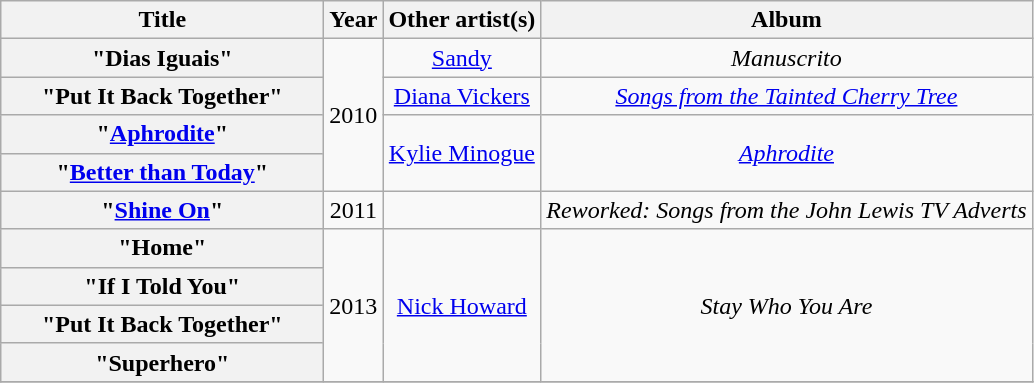<table class="wikitable plainrowheaders" style="text-align:center;">
<tr>
<th scope="col" style="width:13em;">Title</th>
<th scope="col">Year</th>
<th scope="col">Other artist(s)</th>
<th scope="col">Album</th>
</tr>
<tr>
<th scope="row">"Dias Iguais"</th>
<td rowspan="4">2010</td>
<td><a href='#'>Sandy</a></td>
<td><em>Manuscrito</em></td>
</tr>
<tr>
<th scope="row">"Put It Back Together"</th>
<td><a href='#'>Diana Vickers</a></td>
<td><em><a href='#'>Songs from the Tainted Cherry Tree</a></em></td>
</tr>
<tr>
<th scope="row">"<a href='#'>Aphrodite</a>"</th>
<td rowspan="2"><a href='#'>Kylie Minogue</a></td>
<td rowspan="2"><em><a href='#'>Aphrodite</a></em></td>
</tr>
<tr>
<th scope="row">"<a href='#'>Better than Today</a>"</th>
</tr>
<tr>
<th scope="row">"<a href='#'>Shine On</a>"</th>
<td>2011</td>
<td></td>
<td><em>Reworked: Songs from the John Lewis TV Adverts</em></td>
</tr>
<tr>
<th scope="row">"Home"</th>
<td rowspan="4">2013</td>
<td rowspan="4"><a href='#'>Nick Howard</a></td>
<td rowspan="4"><em>Stay Who You Are</em></td>
</tr>
<tr>
<th scope="row">"If I Told You"</th>
</tr>
<tr>
<th scope="row">"Put It Back Together"</th>
</tr>
<tr>
<th scope="row">"Superhero"</th>
</tr>
<tr>
</tr>
</table>
